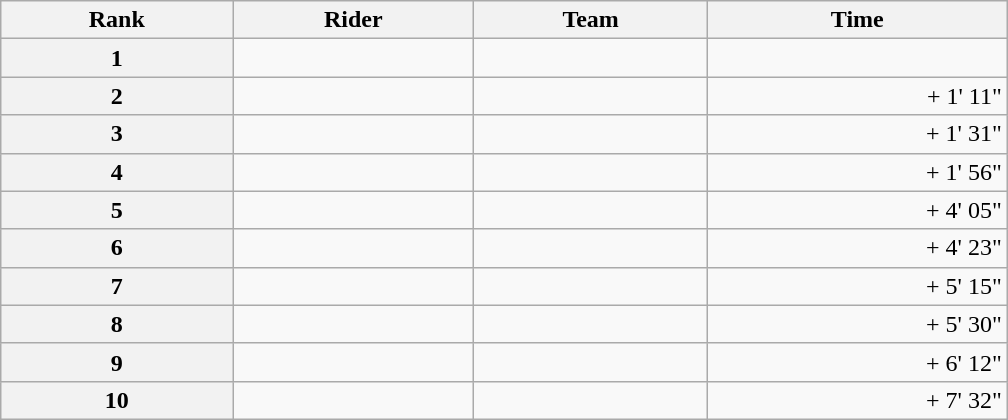<table class="wikitable" style="width:42em;margin-bottom:0;">
<tr>
<th scope="col">Rank</th>
<th scope="col">Rider</th>
<th scope="col">Team</th>
<th scope="col">Time</th>
</tr>
<tr>
<th scope="row">1</th>
<td>  </td>
<td></td>
<td style="text-align:right;"></td>
</tr>
<tr>
<th scope="row">2</th>
<td></td>
<td></td>
<td style="text-align:right;">+ 1' 11"</td>
</tr>
<tr>
<th scope="row">3</th>
<td></td>
<td></td>
<td style="text-align:right;">+ 1' 31"</td>
</tr>
<tr>
<th scope="row">4</th>
<td></td>
<td></td>
<td style="text-align:right;">+ 1' 56"</td>
</tr>
<tr>
<th scope="row">5</th>
<td> </td>
<td></td>
<td style="text-align:right;">+ 4' 05"</td>
</tr>
<tr>
<th scope="row">6</th>
<td> </td>
<td></td>
<td style="text-align:right;">+ 4' 23"</td>
</tr>
<tr>
<th scope="row">7</th>
<td></td>
<td></td>
<td style="text-align:right;">+ 5' 15"</td>
</tr>
<tr>
<th scope="row">8</th>
<td> </td>
<td></td>
<td style="text-align:right;">+ 5' 30"</td>
</tr>
<tr>
<th scope="row">9</th>
<td> </td>
<td></td>
<td style="text-align:right;">+ 6' 12"</td>
</tr>
<tr>
<th scope="row">10</th>
<td></td>
<td></td>
<td style="text-align:right;">+ 7' 32"</td>
</tr>
</table>
